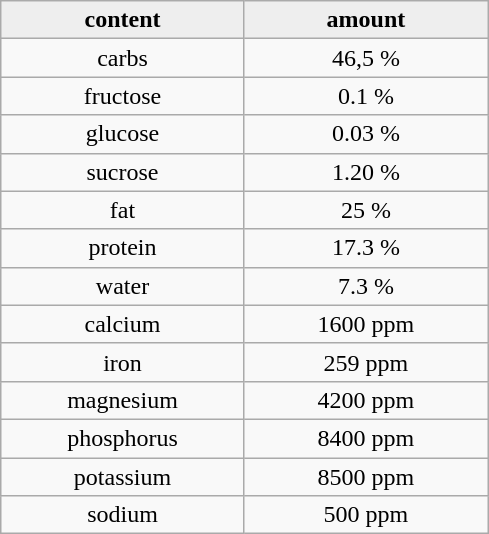<table class="wikitable">
<tr>
<th width="25%" style="background:#eeeeee;">content</th>
<th width="25%" style="background:#eeeeee;">amount</th>
</tr>
<tr>
<td align="center">carbs</td>
<td align="center">46,5 %</td>
</tr>
<tr>
<td align="center">fructose</td>
<td align="center">0.1 %</td>
</tr>
<tr>
<td align="center">glucose</td>
<td align="center">0.03 %</td>
</tr>
<tr>
<td align="center">sucrose</td>
<td align="center">1.20 %</td>
</tr>
<tr>
<td align="center">fat</td>
<td align="center">25 %</td>
</tr>
<tr>
<td align="center">protein</td>
<td align="center">17.3 %</td>
</tr>
<tr>
<td align="center">water</td>
<td align="center">7.3 %</td>
</tr>
<tr>
<td align="center">calcium</td>
<td align="center">1600 ppm</td>
</tr>
<tr>
<td align="center">iron</td>
<td align="center">259  ppm</td>
</tr>
<tr>
<td align="center">magnesium</td>
<td align="center">4200 ppm</td>
</tr>
<tr>
<td align="center">phosphorus</td>
<td align="center">8400 ppm</td>
</tr>
<tr>
<td align="center">potassium</td>
<td align="center">8500 ppm</td>
</tr>
<tr>
<td align="center">sodium</td>
<td align="center">500 ppm</td>
</tr>
</table>
